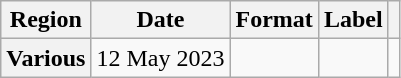<table class="wikitable plainrowheaders">
<tr>
<th scope="col">Region</th>
<th scope="col">Date</th>
<th scope="col">Format</th>
<th scope="col">Label</th>
<th scope="col"></th>
</tr>
<tr>
<th scope="row">Various</th>
<td>12 May 2023</td>
<td></td>
<td></td>
<td style="text-align:center"></td>
</tr>
</table>
